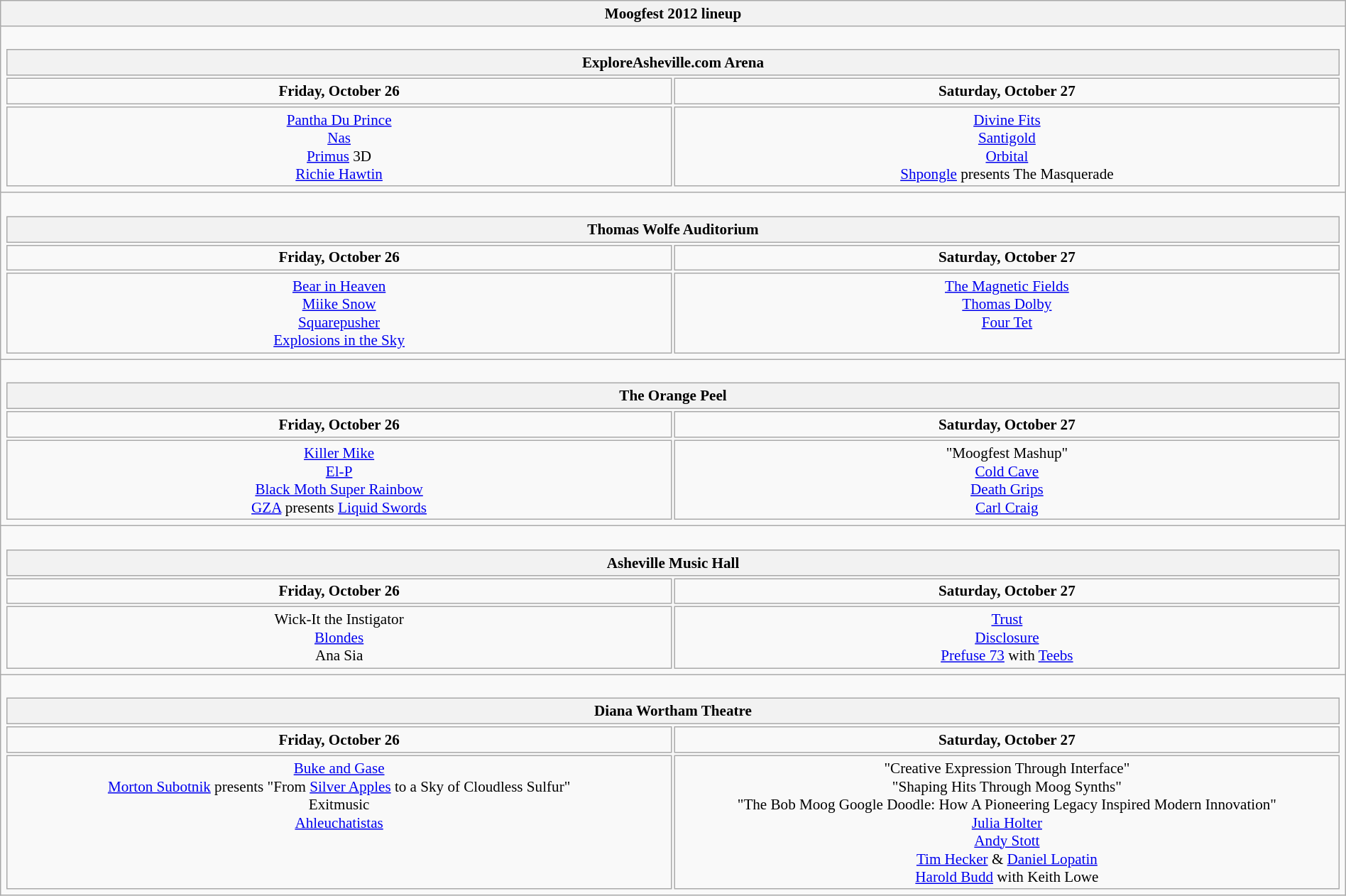<table class="wikitable" style="width:100%; font-size:88%">
<tr>
<th>Moogfest 2012 lineup</th>
</tr>
<tr>
<td><br><table class="collapsible collapsed" style="width:100%; text-align:center">
<tr>
<th colspan=2>ExploreAsheville.com Arena</th>
</tr>
<tr style="vertical-align:top">
<td style="width:50%; font-weight:bold">Friday, October 26</td>
<td style="width:50%; font-weight:bold">Saturday, October 27</td>
</tr>
<tr style="vertical-align:top">
<td><a href='#'>Pantha Du Prince</a><br><a href='#'>Nas</a><br><a href='#'>Primus</a> 3D<br><a href='#'>Richie Hawtin</a></td>
<td><a href='#'>Divine Fits</a><br><a href='#'>Santigold</a><br><a href='#'>Orbital</a><br><a href='#'>Shpongle</a> presents The Masquerade</td>
</tr>
</table>
</td>
</tr>
<tr>
<td><br><table class="collapsible collapsed" style="width:100%; text-align:center">
<tr>
<th colspan=2>Thomas Wolfe Auditorium</th>
</tr>
<tr style="vertical-align:top">
<td style="width:50%; font-weight:bold">Friday, October 26</td>
<td style="width:50%; font-weight:bold">Saturday, October 27</td>
</tr>
<tr style="vertical-align:top">
<td><a href='#'>Bear in Heaven</a><br><a href='#'>Miike Snow</a><br><a href='#'>Squarepusher</a><br><a href='#'>Explosions in the Sky</a></td>
<td><a href='#'>The Magnetic Fields</a><br><a href='#'>Thomas Dolby</a><br><a href='#'>Four Tet</a></td>
</tr>
</table>
</td>
</tr>
<tr>
<td><br><table class="collapsible collapsed" style="width:100%; text-align:center">
<tr>
<th colspan=2>The Orange Peel</th>
</tr>
<tr style="vertical-align:top">
<td style="width:50%; font-weight:bold">Friday, October 26</td>
<td style="width:50%; font-weight:bold">Saturday, October 27</td>
</tr>
<tr style="vertical-align:top">
<td><a href='#'>Killer Mike</a><br><a href='#'>El-P</a><br><a href='#'>Black Moth Super Rainbow</a><br><a href='#'>GZA</a> presents <a href='#'>Liquid Swords</a></td>
<td>"Moogfest Mashup"<br><a href='#'>Cold Cave</a><br><a href='#'>Death Grips</a><br><a href='#'>Carl Craig</a></td>
</tr>
</table>
</td>
</tr>
<tr>
<td><br><table class="collapsible collapsed" style="width:100%; text-align:center">
<tr>
<th colspan=2>Asheville Music Hall</th>
</tr>
<tr style="vertical-align:top">
<td style="width:50%; font-weight:bold">Friday, October 26</td>
<td style="width:50%; font-weight:bold">Saturday, October 27</td>
</tr>
<tr style="vertical-align:top">
<td>Wick-It the Instigator<br><a href='#'>Blondes</a><br>Ana Sia</td>
<td><a href='#'>Trust</a><br><a href='#'>Disclosure</a><br><a href='#'>Prefuse 73</a> with <a href='#'>Teebs</a></td>
</tr>
</table>
</td>
</tr>
<tr>
<td><br><table class="collapsible collapsed" style="width:100%; text-align:center">
<tr>
<th colspan=2>Diana Wortham Theatre</th>
</tr>
<tr style="vertical-align:top">
<td style="width:50%; font-weight:bold">Friday, October 26</td>
<td style="width:50%; font-weight:bold">Saturday, October 27</td>
</tr>
<tr style="vertical-align:top">
<td><a href='#'>Buke and Gase</a><br><a href='#'>Morton Subotnik</a> presents "From <a href='#'>Silver Apples</a> to a Sky of Cloudless Sulfur"<br>Exitmusic<br><a href='#'>Ahleuchatistas</a></td>
<td>"Creative Expression Through Interface"<br>"Shaping Hits Through Moog Synths"<br>"The Bob Moog Google Doodle: How A Pioneering Legacy Inspired Modern Innovation"<br><a href='#'>Julia Holter</a><br><a href='#'>Andy Stott</a><br><a href='#'>Tim Hecker</a> & <a href='#'>Daniel Lopatin</a><br><a href='#'>Harold Budd</a> with Keith Lowe</td>
</tr>
</table>
</td>
</tr>
</table>
